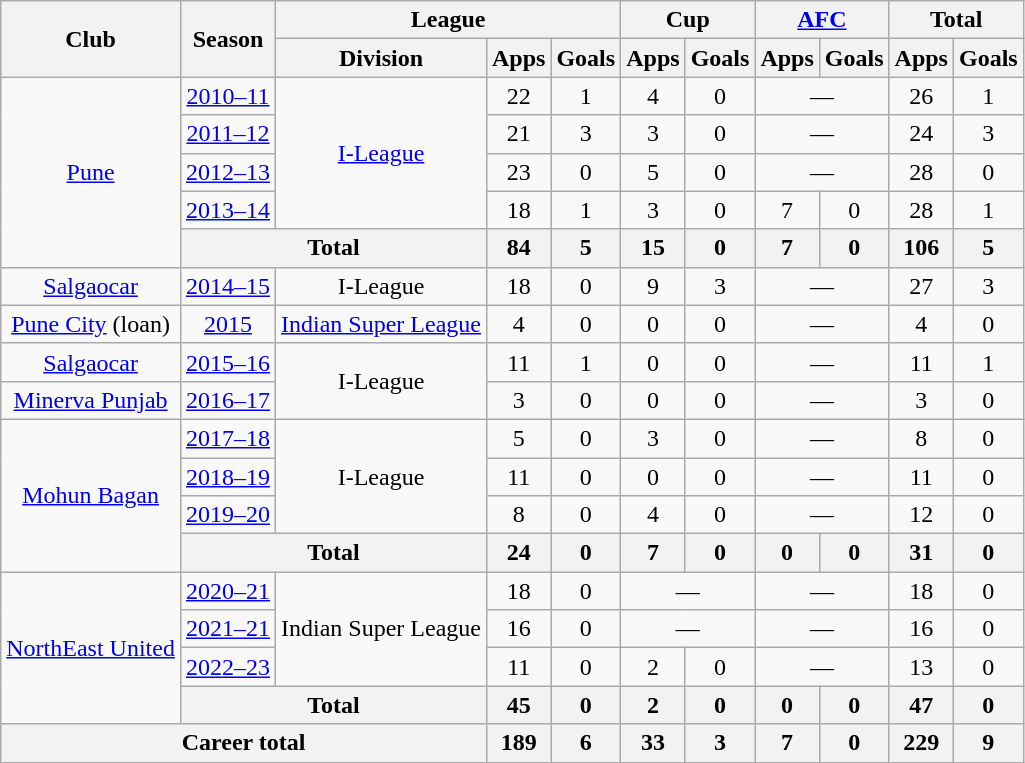<table class="wikitable" style="text-align: center;">
<tr>
<th rowspan=2>Club</th>
<th rowspan=2>Season</th>
<th colspan=3>League</th>
<th colspan=2>Cup</th>
<th colspan=2><a href='#'>AFC</a></th>
<th colspan=2>Total</th>
</tr>
<tr>
<th>Division</th>
<th>Apps</th>
<th>Goals</th>
<th>Apps</th>
<th>Goals</th>
<th>Apps</th>
<th>Goals</th>
<th>Apps</th>
<th>Goals</th>
</tr>
<tr>
<td rowspan="5"><a href='#'>Pune</a></td>
<td><a href='#'>2010–11</a></td>
<td rowspan="4"><a href='#'>I-League</a></td>
<td>22</td>
<td>1</td>
<td>4</td>
<td>0</td>
<td colspan="2">—</td>
<td>26</td>
<td>1</td>
</tr>
<tr>
<td><a href='#'>2011–12</a></td>
<td>21</td>
<td>3</td>
<td>3</td>
<td>0</td>
<td colspan="2">—</td>
<td>24</td>
<td>3</td>
</tr>
<tr>
<td><a href='#'>2012–13</a></td>
<td>23</td>
<td>0</td>
<td>5</td>
<td>0</td>
<td colspan="2">—</td>
<td>28</td>
<td>0</td>
</tr>
<tr>
<td><a href='#'>2013–14</a></td>
<td>18</td>
<td>1</td>
<td>3</td>
<td>0</td>
<td>7</td>
<td>0</td>
<td>28</td>
<td>1</td>
</tr>
<tr>
<th colspan="2">Total</th>
<th>84</th>
<th>5</th>
<th>15</th>
<th>0</th>
<th>7</th>
<th>0</th>
<th>106</th>
<th>5</th>
</tr>
<tr>
<td rowspan="1"><a href='#'>Salgaocar</a></td>
<td><a href='#'>2014–15</a></td>
<td rowspan="1">I-League</td>
<td>18</td>
<td>0</td>
<td>9</td>
<td>3</td>
<td colspan="2">—</td>
<td>27</td>
<td>3</td>
</tr>
<tr>
<td rowspan="1"><a href='#'>Pune City</a> (loan)</td>
<td><a href='#'>2015</a></td>
<td rowspan="1"><a href='#'>Indian Super League</a></td>
<td>4</td>
<td>0</td>
<td>0</td>
<td>0</td>
<td colspan="2">—</td>
<td>4</td>
<td>0</td>
</tr>
<tr>
<td rowspan="1"><a href='#'>Salgaocar</a></td>
<td><a href='#'>2015–16</a></td>
<td rowspan="2">I-League</td>
<td>11</td>
<td>1</td>
<td>0</td>
<td>0</td>
<td colspan="2">—</td>
<td>11</td>
<td>1</td>
</tr>
<tr>
<td rowspan="1"><a href='#'>Minerva Punjab</a></td>
<td><a href='#'>2016–17</a></td>
<td>3</td>
<td>0</td>
<td>0</td>
<td>0</td>
<td colspan="2">—</td>
<td>3</td>
<td>0</td>
</tr>
<tr>
<td rowspan="4"><a href='#'>Mohun Bagan</a></td>
<td><a href='#'>2017–18</a></td>
<td rowspan="3">I-League</td>
<td>5</td>
<td>0</td>
<td>3</td>
<td>0</td>
<td colspan="2">—</td>
<td>8</td>
<td>0</td>
</tr>
<tr>
<td><a href='#'>2018–19</a></td>
<td>11</td>
<td>0</td>
<td>0</td>
<td>0</td>
<td colspan="2">—</td>
<td>11</td>
<td>0</td>
</tr>
<tr>
<td><a href='#'>2019–20</a></td>
<td>8</td>
<td>0</td>
<td>4</td>
<td>0</td>
<td colspan="2">—</td>
<td>12</td>
<td>0</td>
</tr>
<tr>
<th colspan="2">Total</th>
<th>24</th>
<th>0</th>
<th>7</th>
<th>0</th>
<th>0</th>
<th>0</th>
<th>31</th>
<th>0</th>
</tr>
<tr>
<td rowspan="4"><a href='#'>NorthEast United</a></td>
<td><a href='#'>2020–21</a></td>
<td rowspan="3">Indian Super League</td>
<td>18</td>
<td>0</td>
<td colspan="2">—</td>
<td colspan="2">—</td>
<td>18</td>
<td>0</td>
</tr>
<tr>
<td><a href='#'>2021–21</a></td>
<td>16</td>
<td>0</td>
<td colspan="2">—</td>
<td colspan="2">—</td>
<td>16</td>
<td>0</td>
</tr>
<tr>
<td><a href='#'>2022–23</a></td>
<td>11</td>
<td>0</td>
<td>2</td>
<td>0</td>
<td colspan="2">—</td>
<td>13</td>
<td>0</td>
</tr>
<tr>
<th colspan="2">Total</th>
<th>45</th>
<th>0</th>
<th>2</th>
<th>0</th>
<th>0</th>
<th>0</th>
<th>47</th>
<th>0</th>
</tr>
<tr>
<th colspan="3">Career total</th>
<th>189</th>
<th>6</th>
<th>33</th>
<th>3</th>
<th>7</th>
<th>0</th>
<th>229</th>
<th>9</th>
</tr>
</table>
